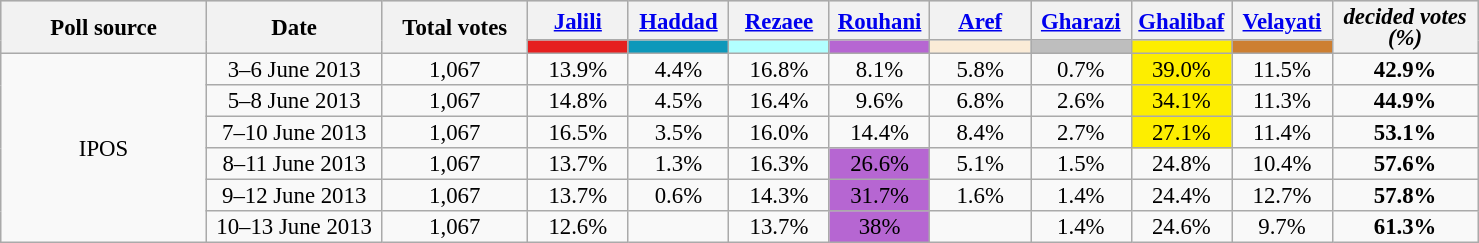<table class="wikitable" style="text-align:center;font-size:95%;line-height:14px;">
<tr style="background:lightgrey;">
<th rowspan="2" style="width:130px;">Poll source</th>
<th rowspan="2" style="width:110px;">Date</th>
<th rowspan="2" style="width:90px;">Total votes</th>
<th style="width:60px;"><a href='#'>Jalili</a></th>
<th style="width:60px;"><a href='#'>Haddad</a></th>
<th style="width:60px;"><a href='#'>Rezaee</a></th>
<th style="width:60px;"><a href='#'>Rouhani</a></th>
<th style="width:60px;"><a href='#'>Aref</a></th>
<th style="width:60px;"><a href='#'>Gharazi</a></th>
<th style="width:60px;"><a href='#'>Ghalibaf</a></th>
<th style="width:60px;"><a href='#'>Velayati</a></th>
<th rowspan="2" style="width:90px;"><em>decided votes (%)</em></th>
</tr>
<tr>
<td style="background:#E62020;"></td>
<td style="background:#0D98BA;"></td>
<td style="background:#B2FFFF;"></td>
<td style="background:#B666D2;"></td>
<td style="background:#FAEBD7;"></td>
<td style="background:#BEBEBE;"></td>
<td style="background:#FDEE00;"></td>
<td style="background:#CD7F32;"></td>
</tr>
<tr>
<td rowspan="6">IPOS</td>
<td>3–6 June 2013</td>
<td>1,067</td>
<td>13.9%</td>
<td>4.4%</td>
<td>16.8%</td>
<td>8.1%</td>
<td>5.8%</td>
<td>0.7%</td>
<td style="background:#FDEE00">39.0%</td>
<td>11.5%</td>
<td><strong>42.9%</strong></td>
</tr>
<tr>
<td>5–8 June 2013</td>
<td>1,067</td>
<td>14.8%</td>
<td>4.5% </td>
<td>16.4% </td>
<td>9.6%</td>
<td>6.8% </td>
<td>2.6% </td>
<td style="background:#FDEE00">34.1% </td>
<td>11.3% </td>
<td><strong>44.9%</strong></td>
</tr>
<tr>
<td>7–10 June 2013</td>
<td>1,067</td>
<td>16.5%</td>
<td>3.5% </td>
<td>16.0% </td>
<td>14.4% </td>
<td>8.4% </td>
<td>2.7% </td>
<td style="background:#FDEE00">27.1% </td>
<td>11.4% </td>
<td><strong>53.1%</strong></td>
</tr>
<tr>
<td>8–11 June 2013</td>
<td>1,067</td>
<td>13.7%</td>
<td>1.3% </td>
<td>16.3% </td>
<td style="background:#B666D2">26.6%</td>
<td>5.1% </td>
<td>1.5% </td>
<td>24.8% </td>
<td>10.4% </td>
<td><strong>57.6%</strong></td>
</tr>
<tr>
<td>9–12 June 2013</td>
<td>1,067</td>
<td>13.7%</td>
<td>0.6% </td>
<td>14.3% </td>
<td style="background:#B666D2">31.7% </td>
<td>1.6% </td>
<td>1.4% </td>
<td>24.4% </td>
<td>12.7% </td>
<td><strong>57.8%</strong></td>
</tr>
<tr>
<td>10–13 June 2013</td>
<td>1,067</td>
<td>12.6%</td>
<td></td>
<td>13.7% </td>
<td style="background:#B666D2">38% </td>
<td></td>
<td>1.4% </td>
<td>24.6% </td>
<td>9.7% </td>
<td><strong>61.3%</strong></td>
</tr>
</table>
